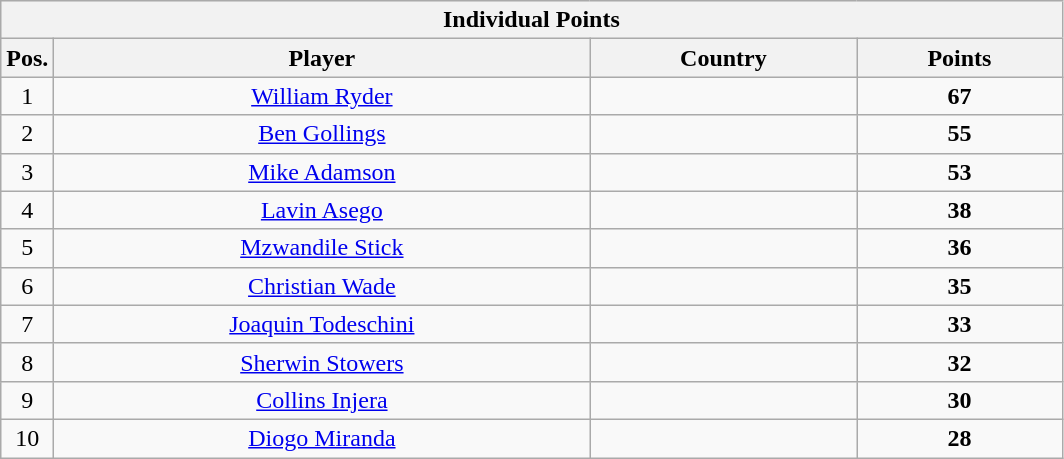<table class="wikitable" style="text-align:center">
<tr bgcolor="#efefef">
<th colspan=4 style="border-right:0px;";>Individual Points</th>
</tr>
<tr bgcolor="#efefef">
<th width=5%>Pos.</th>
<th>Player</th>
<th>Country</th>
<th>Points</th>
</tr>
<tr>
<td>1</td>
<td><a href='#'>William Ryder</a></td>
<td></td>
<td><strong>67</strong></td>
</tr>
<tr>
<td>2</td>
<td><a href='#'>Ben Gollings</a></td>
<td></td>
<td><strong>55</strong></td>
</tr>
<tr>
<td>3</td>
<td><a href='#'>Mike Adamson</a></td>
<td></td>
<td><strong>53</strong></td>
</tr>
<tr>
<td>4</td>
<td><a href='#'>Lavin Asego</a></td>
<td></td>
<td><strong>38</strong></td>
</tr>
<tr>
<td>5</td>
<td><a href='#'>Mzwandile Stick</a></td>
<td></td>
<td><strong>36</strong></td>
</tr>
<tr>
<td>6</td>
<td><a href='#'>Christian Wade</a></td>
<td></td>
<td><strong>35</strong></td>
</tr>
<tr>
<td>7</td>
<td><a href='#'>Joaquin Todeschini</a></td>
<td></td>
<td><strong>33</strong></td>
</tr>
<tr>
<td>8</td>
<td><a href='#'>Sherwin Stowers</a></td>
<td></td>
<td><strong>32</strong></td>
</tr>
<tr>
<td>9</td>
<td><a href='#'>Collins Injera</a></td>
<td></td>
<td><strong>30</strong></td>
</tr>
<tr>
<td>10</td>
<td><a href='#'>Diogo Miranda</a></td>
<td></td>
<td><strong>28</strong></td>
</tr>
</table>
